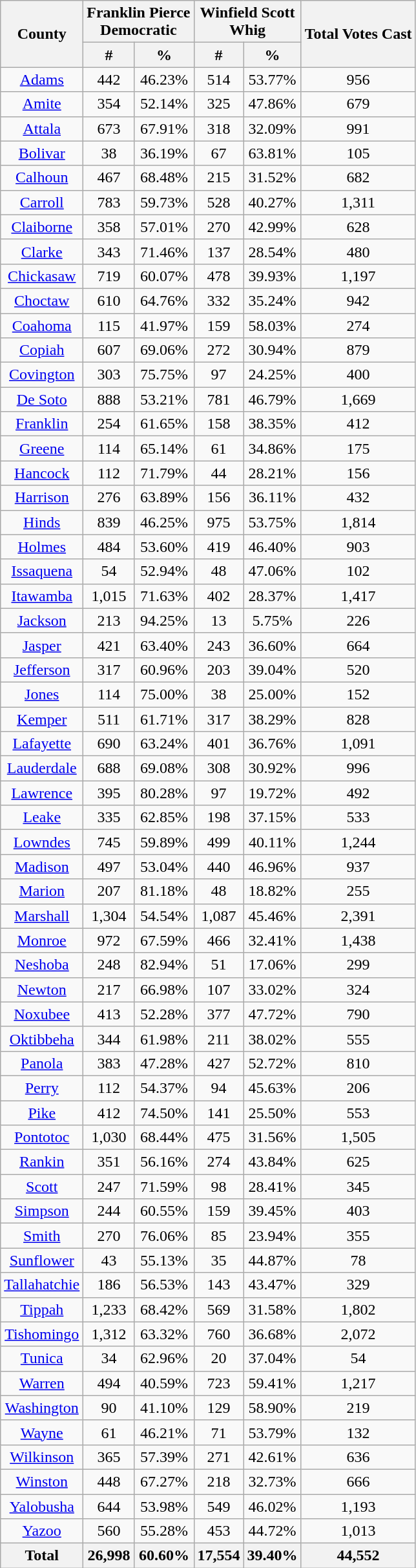<table class="wikitable sortable">
<tr>
<th rowspan="2">County</th>
<th colspan="2">Franklin Pierce<br>Democratic</th>
<th colspan="2">Winfield Scott<br>Whig</th>
<th rowspan="2">Total Votes Cast</th>
</tr>
<tr style="text-align:center;">
<th>#</th>
<th>%</th>
<th>#</th>
<th>%</th>
</tr>
<tr style="text-align:center;">
<td><a href='#'>Adams</a></td>
<td>442</td>
<td>46.23%</td>
<td>514</td>
<td>53.77%</td>
<td>956</td>
</tr>
<tr style="text-align:center;">
<td><a href='#'>Amite</a></td>
<td>354</td>
<td>52.14%</td>
<td>325</td>
<td>47.86%</td>
<td>679</td>
</tr>
<tr style="text-align:center;">
<td><a href='#'>Attala</a></td>
<td>673</td>
<td>67.91%</td>
<td>318</td>
<td>32.09%</td>
<td>991</td>
</tr>
<tr style="text-align:center;">
<td><a href='#'>Bolivar</a></td>
<td>38</td>
<td>36.19%</td>
<td>67</td>
<td>63.81%</td>
<td>105</td>
</tr>
<tr style="text-align:center;">
<td><a href='#'>Calhoun</a></td>
<td>467</td>
<td>68.48%</td>
<td>215</td>
<td>31.52%</td>
<td>682</td>
</tr>
<tr style="text-align:center;">
<td><a href='#'>Carroll</a></td>
<td>783</td>
<td>59.73%</td>
<td>528</td>
<td>40.27%</td>
<td>1,311</td>
</tr>
<tr style="text-align:center;">
<td><a href='#'>Claiborne</a></td>
<td>358</td>
<td>57.01%</td>
<td>270</td>
<td>42.99%</td>
<td>628</td>
</tr>
<tr style="text-align:center;">
<td><a href='#'>Clarke</a></td>
<td>343</td>
<td>71.46%</td>
<td>137</td>
<td>28.54%</td>
<td>480</td>
</tr>
<tr style="text-align:center;">
<td><a href='#'>Chickasaw</a></td>
<td>719</td>
<td>60.07%</td>
<td>478</td>
<td>39.93%</td>
<td>1,197</td>
</tr>
<tr style="text-align:center;">
<td><a href='#'>Choctaw</a></td>
<td>610</td>
<td>64.76%</td>
<td>332</td>
<td>35.24%</td>
<td>942</td>
</tr>
<tr style="text-align:center;">
<td><a href='#'>Coahoma</a></td>
<td>115</td>
<td>41.97%</td>
<td>159</td>
<td>58.03%</td>
<td>274</td>
</tr>
<tr style="text-align:center;">
<td><a href='#'>Copiah</a></td>
<td>607</td>
<td>69.06%</td>
<td>272</td>
<td>30.94%</td>
<td>879</td>
</tr>
<tr style="text-align:center;">
<td><a href='#'>Covington</a></td>
<td>303</td>
<td>75.75%</td>
<td>97</td>
<td>24.25%</td>
<td>400</td>
</tr>
<tr style="text-align:center;">
<td><a href='#'>De Soto</a></td>
<td>888</td>
<td>53.21%</td>
<td>781</td>
<td>46.79%</td>
<td>1,669</td>
</tr>
<tr style="text-align:center;">
<td><a href='#'>Franklin</a></td>
<td>254</td>
<td>61.65%</td>
<td>158</td>
<td>38.35%</td>
<td>412</td>
</tr>
<tr style="text-align:center;">
<td><a href='#'>Greene</a></td>
<td>114</td>
<td>65.14%</td>
<td>61</td>
<td>34.86%</td>
<td>175</td>
</tr>
<tr style="text-align:center;">
<td><a href='#'>Hancock</a></td>
<td>112</td>
<td>71.79%</td>
<td>44</td>
<td>28.21%</td>
<td>156</td>
</tr>
<tr style="text-align:center;">
<td><a href='#'>Harrison</a></td>
<td>276</td>
<td>63.89%</td>
<td>156</td>
<td>36.11%</td>
<td>432</td>
</tr>
<tr style="text-align:center;">
<td><a href='#'>Hinds</a></td>
<td>839</td>
<td>46.25%</td>
<td>975</td>
<td>53.75%</td>
<td>1,814</td>
</tr>
<tr style="text-align:center;">
<td><a href='#'>Holmes</a></td>
<td>484</td>
<td>53.60%</td>
<td>419</td>
<td>46.40%</td>
<td>903</td>
</tr>
<tr style="text-align:center;">
<td><a href='#'>Issaquena</a></td>
<td>54</td>
<td>52.94%</td>
<td>48</td>
<td>47.06%</td>
<td>102</td>
</tr>
<tr style="text-align:center;">
<td><a href='#'>Itawamba</a></td>
<td>1,015</td>
<td>71.63%</td>
<td>402</td>
<td>28.37%</td>
<td>1,417</td>
</tr>
<tr style="text-align:center;">
<td><a href='#'>Jackson</a></td>
<td>213</td>
<td>94.25%</td>
<td>13</td>
<td>5.75%</td>
<td>226</td>
</tr>
<tr style="text-align:center;">
<td><a href='#'>Jasper</a></td>
<td>421</td>
<td>63.40%</td>
<td>243</td>
<td>36.60%</td>
<td>664</td>
</tr>
<tr style="text-align:center;">
<td><a href='#'>Jefferson</a></td>
<td>317</td>
<td>60.96%</td>
<td>203</td>
<td>39.04%</td>
<td>520</td>
</tr>
<tr style="text-align:center;">
<td><a href='#'>Jones</a></td>
<td>114</td>
<td>75.00%</td>
<td>38</td>
<td>25.00%</td>
<td>152</td>
</tr>
<tr style="text-align:center;">
<td><a href='#'>Kemper</a></td>
<td>511</td>
<td>61.71%</td>
<td>317</td>
<td>38.29%</td>
<td>828</td>
</tr>
<tr style="text-align:center;">
<td><a href='#'>Lafayette</a></td>
<td>690</td>
<td>63.24%</td>
<td>401</td>
<td>36.76%</td>
<td>1,091</td>
</tr>
<tr style="text-align:center;">
<td><a href='#'>Lauderdale</a></td>
<td>688</td>
<td>69.08%</td>
<td>308</td>
<td>30.92%</td>
<td>996</td>
</tr>
<tr style="text-align:center;">
<td><a href='#'>Lawrence</a></td>
<td>395</td>
<td>80.28%</td>
<td>97</td>
<td>19.72%</td>
<td>492</td>
</tr>
<tr style="text-align:center;">
<td><a href='#'>Leake</a></td>
<td>335</td>
<td>62.85%</td>
<td>198</td>
<td>37.15%</td>
<td>533</td>
</tr>
<tr style="text-align:center;">
<td><a href='#'>Lowndes</a></td>
<td>745</td>
<td>59.89%</td>
<td>499</td>
<td>40.11%</td>
<td>1,244</td>
</tr>
<tr style="text-align:center;">
<td><a href='#'>Madison</a></td>
<td>497</td>
<td>53.04%</td>
<td>440</td>
<td>46.96%</td>
<td>937</td>
</tr>
<tr style="text-align:center;">
<td><a href='#'>Marion</a></td>
<td>207</td>
<td>81.18%</td>
<td>48</td>
<td>18.82%</td>
<td>255</td>
</tr>
<tr style="text-align:center;">
<td><a href='#'>Marshall</a></td>
<td>1,304</td>
<td>54.54%</td>
<td>1,087</td>
<td>45.46%</td>
<td>2,391</td>
</tr>
<tr style="text-align:center;">
<td><a href='#'>Monroe</a></td>
<td>972</td>
<td>67.59%</td>
<td>466</td>
<td>32.41%</td>
<td>1,438</td>
</tr>
<tr style="text-align:center;">
<td><a href='#'>Neshoba</a></td>
<td>248</td>
<td>82.94%</td>
<td>51</td>
<td>17.06%</td>
<td>299</td>
</tr>
<tr style="text-align:center;">
<td><a href='#'>Newton</a></td>
<td>217</td>
<td>66.98%</td>
<td>107</td>
<td>33.02%</td>
<td>324</td>
</tr>
<tr style="text-align:center;">
<td><a href='#'>Noxubee</a></td>
<td>413</td>
<td>52.28%</td>
<td>377</td>
<td>47.72%</td>
<td>790</td>
</tr>
<tr style="text-align:center;">
<td><a href='#'>Oktibbeha</a></td>
<td>344</td>
<td>61.98%</td>
<td>211</td>
<td>38.02%</td>
<td>555</td>
</tr>
<tr style="text-align:center;">
<td><a href='#'>Panola</a></td>
<td>383</td>
<td>47.28%</td>
<td>427</td>
<td>52.72%</td>
<td>810</td>
</tr>
<tr style="text-align:center;">
<td><a href='#'>Perry</a></td>
<td>112</td>
<td>54.37%</td>
<td>94</td>
<td>45.63%</td>
<td>206</td>
</tr>
<tr style="text-align:center;">
<td><a href='#'>Pike</a></td>
<td>412</td>
<td>74.50%</td>
<td>141</td>
<td>25.50%</td>
<td>553</td>
</tr>
<tr style="text-align:center;">
<td><a href='#'>Pontotoc</a></td>
<td>1,030</td>
<td>68.44%</td>
<td>475</td>
<td>31.56%</td>
<td>1,505</td>
</tr>
<tr style="text-align:center;">
<td><a href='#'>Rankin</a></td>
<td>351</td>
<td>56.16%</td>
<td>274</td>
<td>43.84%</td>
<td>625</td>
</tr>
<tr style="text-align:center;">
<td><a href='#'>Scott</a></td>
<td>247</td>
<td>71.59%</td>
<td>98</td>
<td>28.41%</td>
<td>345</td>
</tr>
<tr style="text-align:center;">
<td><a href='#'>Simpson</a></td>
<td>244</td>
<td>60.55%</td>
<td>159</td>
<td>39.45%</td>
<td>403</td>
</tr>
<tr style="text-align:center;">
<td><a href='#'>Smith</a></td>
<td>270</td>
<td>76.06%</td>
<td>85</td>
<td>23.94%</td>
<td>355</td>
</tr>
<tr style="text-align:center;">
<td><a href='#'>Sunflower</a></td>
<td>43</td>
<td>55.13%</td>
<td>35</td>
<td>44.87%</td>
<td>78</td>
</tr>
<tr style="text-align:center;">
<td><a href='#'>Tallahatchie</a></td>
<td>186</td>
<td>56.53%</td>
<td>143</td>
<td>43.47%</td>
<td>329</td>
</tr>
<tr style="text-align:center;">
<td><a href='#'>Tippah</a></td>
<td>1,233</td>
<td>68.42%</td>
<td>569</td>
<td>31.58%</td>
<td>1,802</td>
</tr>
<tr style="text-align:center;">
<td><a href='#'>Tishomingo</a></td>
<td>1,312</td>
<td>63.32%</td>
<td>760</td>
<td>36.68%</td>
<td>2,072</td>
</tr>
<tr style="text-align:center;">
<td><a href='#'>Tunica</a></td>
<td>34</td>
<td>62.96%</td>
<td>20</td>
<td>37.04%</td>
<td>54</td>
</tr>
<tr style="text-align:center;">
<td><a href='#'>Warren</a></td>
<td>494</td>
<td>40.59%</td>
<td>723</td>
<td>59.41%</td>
<td>1,217</td>
</tr>
<tr style="text-align:center;">
<td><a href='#'>Washington</a></td>
<td>90</td>
<td>41.10%</td>
<td>129</td>
<td>58.90%</td>
<td>219</td>
</tr>
<tr style="text-align:center;">
<td><a href='#'>Wayne</a></td>
<td>61</td>
<td>46.21%</td>
<td>71</td>
<td>53.79%</td>
<td>132</td>
</tr>
<tr style="text-align:center;">
<td><a href='#'>Wilkinson</a></td>
<td>365</td>
<td>57.39%</td>
<td>271</td>
<td>42.61%</td>
<td>636</td>
</tr>
<tr style="text-align:center;">
<td><a href='#'>Winston</a></td>
<td>448</td>
<td>67.27%</td>
<td>218</td>
<td>32.73%</td>
<td>666</td>
</tr>
<tr style="text-align:center;">
<td><a href='#'>Yalobusha</a></td>
<td>644</td>
<td>53.98%</td>
<td>549</td>
<td>46.02%</td>
<td>1,193</td>
</tr>
<tr style="text-align:center;">
<td><a href='#'>Yazoo</a></td>
<td>560</td>
<td>55.28%</td>
<td>453</td>
<td>44.72%</td>
<td>1,013</td>
</tr>
<tr style="text-align:center;">
<th>Total</th>
<th>26,998</th>
<th>60.60%</th>
<th>17,554</th>
<th>39.40%</th>
<th>44,552</th>
</tr>
</table>
